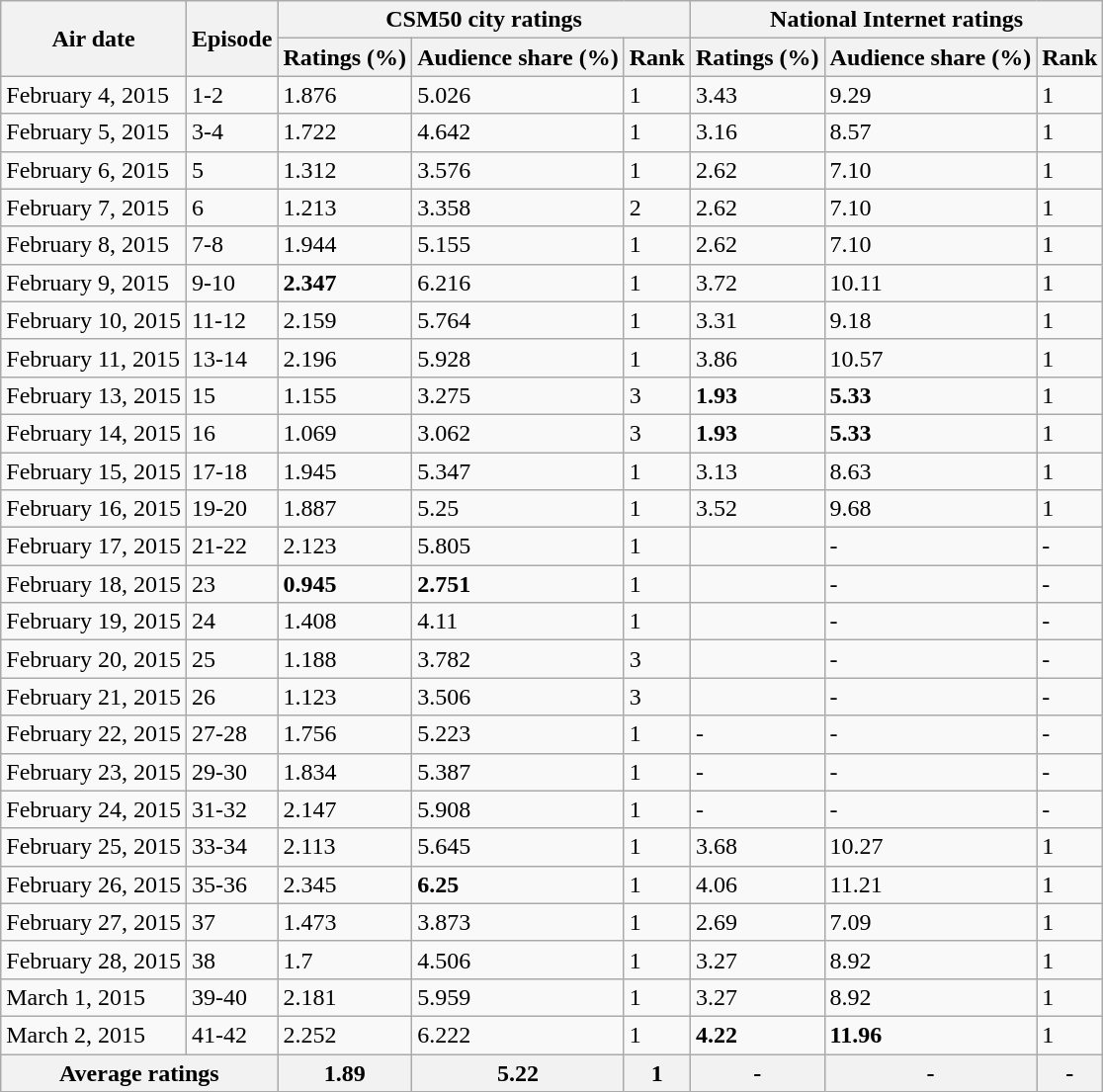<table class="wikitable">
<tr>
<th rowspan="2">Air date</th>
<th rowspan="2">Episode</th>
<th colspan="3">CSM50 city ratings</th>
<th colspan="3">National Internet ratings</th>
</tr>
<tr>
<th>Ratings (%)</th>
<th>Audience share (%)</th>
<th>Rank</th>
<th>Ratings (%)</th>
<th>Audience share (%)</th>
<th>Rank</th>
</tr>
<tr>
<td>February 4, 2015</td>
<td>1-2</td>
<td>1.876</td>
<td>5.026</td>
<td>1</td>
<td>3.43</td>
<td>9.29</td>
<td>1</td>
</tr>
<tr>
<td>February 5, 2015</td>
<td>3-4</td>
<td>1.722</td>
<td>4.642</td>
<td>1</td>
<td>3.16</td>
<td>8.57</td>
<td>1</td>
</tr>
<tr>
<td>February 6, 2015</td>
<td>5</td>
<td>1.312</td>
<td>3.576</td>
<td>1</td>
<td>2.62</td>
<td>7.10</td>
<td>1</td>
</tr>
<tr>
<td>February 7, 2015</td>
<td>6</td>
<td>1.213</td>
<td>3.358</td>
<td>2</td>
<td>2.62</td>
<td>7.10</td>
<td>1</td>
</tr>
<tr>
<td>February 8, 2015</td>
<td>7-8</td>
<td>1.944</td>
<td>5.155</td>
<td>1</td>
<td>2.62</td>
<td>7.10</td>
<td>1</td>
</tr>
<tr>
<td>February 9, 2015</td>
<td>9-10</td>
<td><strong><span>2.347</span></strong></td>
<td>6.216</td>
<td>1</td>
<td>3.72</td>
<td>10.11</td>
<td>1</td>
</tr>
<tr>
<td>February 10, 2015</td>
<td>11-12</td>
<td>2.159</td>
<td>5.764</td>
<td>1</td>
<td>3.31</td>
<td>9.18</td>
<td>1</td>
</tr>
<tr>
<td>February 11, 2015</td>
<td>13-14</td>
<td>2.196</td>
<td>5.928</td>
<td>1</td>
<td>3.86</td>
<td>10.57</td>
<td>1</td>
</tr>
<tr>
<td>February 13, 2015</td>
<td>15</td>
<td>1.155</td>
<td>3.275</td>
<td>3</td>
<td><strong><span>1.93</span></strong></td>
<td><strong><span>5.33</span></strong></td>
<td>1</td>
</tr>
<tr>
<td>February 14, 2015</td>
<td>16</td>
<td>1.069</td>
<td>3.062</td>
<td>3</td>
<td><strong><span>1.93</span></strong></td>
<td><strong><span>5.33</span></strong></td>
<td>1</td>
</tr>
<tr>
<td>February 15, 2015</td>
<td>17-18</td>
<td>1.945</td>
<td>5.347</td>
<td>1</td>
<td>3.13</td>
<td>8.63</td>
<td>1</td>
</tr>
<tr>
<td>February 16, 2015</td>
<td>19-20</td>
<td>1.887</td>
<td>5.25</td>
<td>1</td>
<td>3.52</td>
<td>9.68</td>
<td>1</td>
</tr>
<tr>
<td>February 17, 2015</td>
<td>21-22</td>
<td>2.123</td>
<td>5.805</td>
<td>1</td>
<td></td>
<td>-</td>
<td>-</td>
</tr>
<tr>
<td>February 18, 2015</td>
<td>23</td>
<td><strong><span>0.945</span></strong></td>
<td><strong><span>2.751</span></strong></td>
<td>1</td>
<td></td>
<td>-</td>
<td>-</td>
</tr>
<tr>
<td>February 19, 2015</td>
<td>24</td>
<td>1.408</td>
<td>4.11</td>
<td>1</td>
<td></td>
<td>-</td>
<td>-</td>
</tr>
<tr>
<td>February 20, 2015</td>
<td>25</td>
<td>1.188</td>
<td>3.782</td>
<td>3</td>
<td></td>
<td>-</td>
<td>-</td>
</tr>
<tr>
<td>February 21, 2015</td>
<td>26</td>
<td>1.123</td>
<td>3.506</td>
<td>3</td>
<td></td>
<td>-</td>
<td>-</td>
</tr>
<tr>
<td>February 22, 2015</td>
<td>27-28</td>
<td>1.756</td>
<td>5.223</td>
<td>1</td>
<td>-</td>
<td>-</td>
<td>-</td>
</tr>
<tr>
<td>February 23, 2015</td>
<td>29-30</td>
<td>1.834</td>
<td>5.387</td>
<td>1</td>
<td>-</td>
<td>-</td>
<td>-</td>
</tr>
<tr>
<td>February 24, 2015</td>
<td>31-32</td>
<td>2.147</td>
<td>5.908</td>
<td>1</td>
<td>-</td>
<td>-</td>
<td>-</td>
</tr>
<tr>
<td>February 25, 2015</td>
<td>33-34</td>
<td>2.113</td>
<td>5.645</td>
<td>1</td>
<td>3.68</td>
<td>10.27</td>
<td>1</td>
</tr>
<tr>
<td>February 26, 2015</td>
<td>35-36</td>
<td>2.345</td>
<td><strong><span>6.25</span></strong></td>
<td>1</td>
<td>4.06</td>
<td>11.21</td>
<td>1</td>
</tr>
<tr>
<td>February 27, 2015</td>
<td>37</td>
<td>1.473</td>
<td>3.873</td>
<td>1</td>
<td>2.69</td>
<td>7.09</td>
<td>1</td>
</tr>
<tr>
<td>February 28, 2015</td>
<td>38</td>
<td>1.7</td>
<td>4.506</td>
<td>1</td>
<td>3.27</td>
<td>8.92</td>
<td>1</td>
</tr>
<tr>
<td>March 1, 2015</td>
<td>39-40</td>
<td>2.181</td>
<td>5.959</td>
<td>1</td>
<td>3.27</td>
<td>8.92</td>
<td>1</td>
</tr>
<tr>
<td>March 2, 2015</td>
<td>41-42</td>
<td>2.252</td>
<td>6.222</td>
<td>1</td>
<td><strong><span>4.22</span></strong></td>
<td><strong><span>11.96</span></strong></td>
<td>1</td>
</tr>
<tr>
<th colspan="2" rowspan="1">Average ratings</th>
<th colspan="1" rowspan="1">1.89</th>
<th colspan="1" rowspan="1">5.22</th>
<th colspan="1" rowspan="1">1</th>
<th colspan="1" rowspan="1">-</th>
<th colspan="1" rowspan="1">-</th>
<th>-</th>
</tr>
</table>
